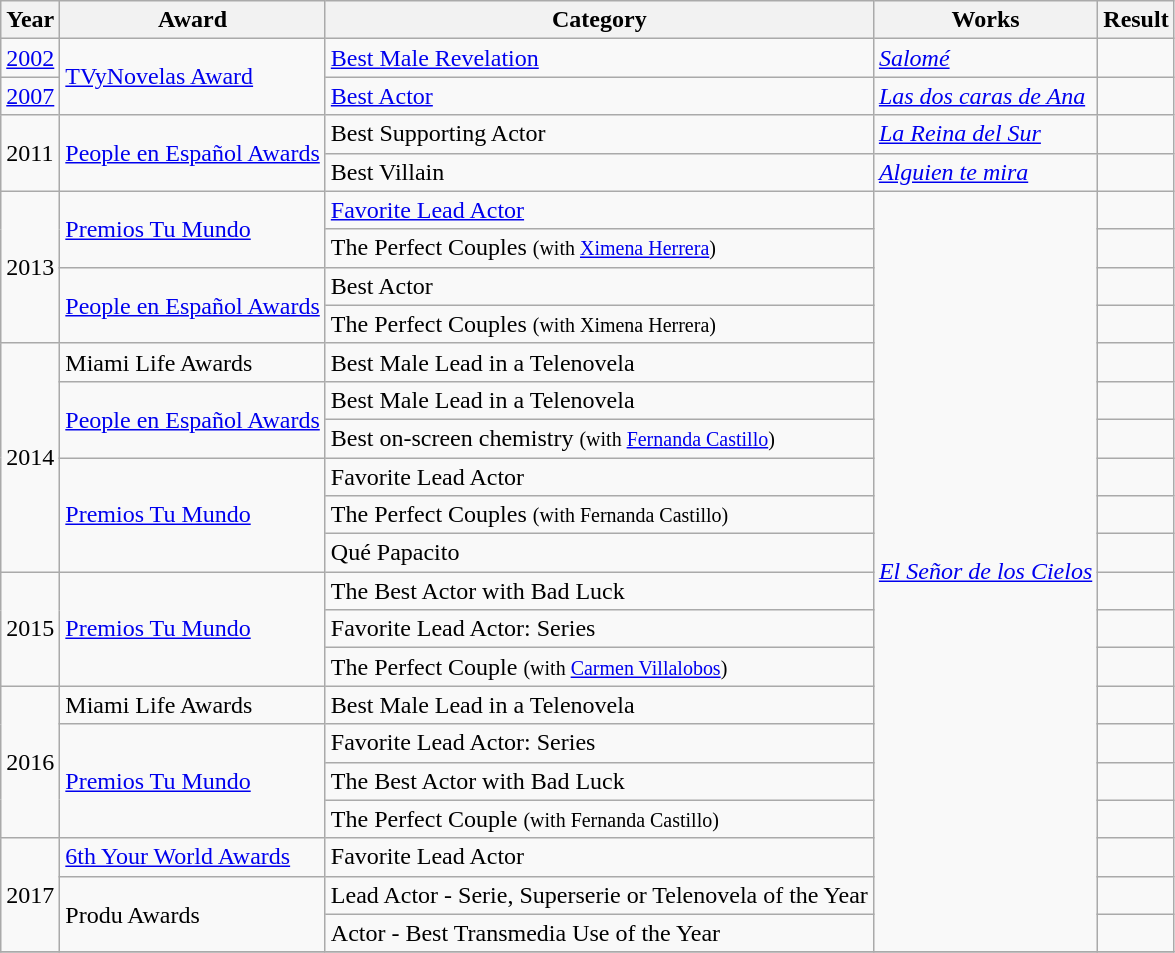<table class="wikitable plainrowheaders">
<tr>
<th scope="col">Year</th>
<th scope="col">Award</th>
<th scope="col">Category</th>
<th scope="col">Works</th>
<th scope="col">Result</th>
</tr>
<tr>
<td rowspan="1"><a href='#'>2002</a></td>
<td rowspan="2"><a href='#'>TVyNovelas Award</a></td>
<td><a href='#'>Best Male Revelation</a></td>
<td><em><a href='#'>Salomé</a></em></td>
<td></td>
</tr>
<tr>
<td rowspan="1"><a href='#'>2007</a></td>
<td><a href='#'>Best Actor</a></td>
<td><em><a href='#'>Las dos caras de Ana</a></em></td>
<td></td>
</tr>
<tr>
<td rowspan="2">2011</td>
<td rowspan="2"><a href='#'>People en Español Awards</a></td>
<td>Best Supporting Actor</td>
<td><em><a href='#'>La Reina del Sur</a></em></td>
<td></td>
</tr>
<tr>
<td>Best Villain</td>
<td><em><a href='#'>Alguien te mira</a></em></td>
<td></td>
</tr>
<tr>
<td rowspan="4">2013</td>
<td rowspan="2"><a href='#'>Premios Tu Mundo</a></td>
<td><a href='#'>Favorite Lead Actor</a></td>
<td rowspan="20"><em><a href='#'>El Señor de los Cielos</a></em></td>
<td></td>
</tr>
<tr>
<td>The Perfect Couples <small>(with <a href='#'>Ximena Herrera</a>)</small></td>
<td></td>
</tr>
<tr>
<td rowspan="2"><a href='#'>People en Español Awards</a></td>
<td>Best Actor</td>
<td></td>
</tr>
<tr>
<td>The Perfect Couples <small>(with Ximena Herrera)</small></td>
<td></td>
</tr>
<tr>
<td rowspan="6">2014</td>
<td rowspan="1">Miami Life Awards</td>
<td>Best Male Lead in a Telenovela</td>
<td></td>
</tr>
<tr>
<td rowspan="2"><a href='#'>People en Español Awards</a></td>
<td>Best Male Lead in a Telenovela</td>
<td></td>
</tr>
<tr>
<td>Best on-screen chemistry <small>(with <a href='#'>Fernanda Castillo</a>)</small></td>
<td></td>
</tr>
<tr>
<td rowspan="3"><a href='#'>Premios Tu Mundo</a></td>
<td>Favorite Lead Actor</td>
<td></td>
</tr>
<tr>
<td>The Perfect Couples <small>(with Fernanda Castillo)</small></td>
<td></td>
</tr>
<tr>
<td>Qué Papacito</td>
<td></td>
</tr>
<tr>
<td rowspan="3">2015</td>
<td rowspan="3"><a href='#'>Premios Tu Mundo</a></td>
<td>The Best Actor with Bad Luck</td>
<td></td>
</tr>
<tr>
<td>Favorite Lead Actor: Series</td>
<td></td>
</tr>
<tr>
<td>The Perfect Couple <small>(with <a href='#'>Carmen Villalobos</a>)</small></td>
<td></td>
</tr>
<tr>
<td rowspan="4">2016</td>
<td rowspan="1">Miami Life Awards</td>
<td>Best Male Lead in a Telenovela</td>
<td></td>
</tr>
<tr>
<td rowspan="3"><a href='#'>Premios Tu Mundo</a></td>
<td>Favorite Lead Actor: Series</td>
<td></td>
</tr>
<tr>
<td>The Best Actor with Bad Luck</td>
<td></td>
</tr>
<tr>
<td>The Perfect Couple <small>(with Fernanda Castillo)</small></td>
<td></td>
</tr>
<tr>
<td rowspan="3">2017</td>
<td rowspan="1"><a href='#'>6th Your World Awards</a></td>
<td>Favorite Lead Actor</td>
<td></td>
</tr>
<tr>
<td rowspan="2">Produ Awards</td>
<td>Lead Actor - Serie, Superserie or Telenovela of the Year</td>
<td></td>
</tr>
<tr>
<td>Actor - Best Transmedia Use of the Year</td>
<td></td>
</tr>
<tr>
</tr>
</table>
